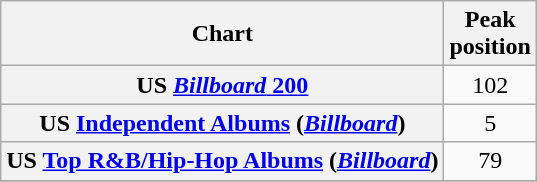<table class="wikitable plainrowheaders sortable" style="text-align:center;" border="1">
<tr>
<th scope="col">Chart</th>
<th scope="col">Peak<br>position</th>
</tr>
<tr>
<th scope="row">US <a href='#'><em>Billboard</em> 200</a></th>
<td>102</td>
</tr>
<tr>
<th scope="row">US <a href='#'>Independent Albums</a> (<em><a href='#'>Billboard</a></em>)</th>
<td>5</td>
</tr>
<tr>
<th scope="row">US <a href='#'>Top R&B/Hip-Hop Albums</a> (<em><a href='#'>Billboard</a></em>)</th>
<td>79</td>
</tr>
<tr>
</tr>
</table>
